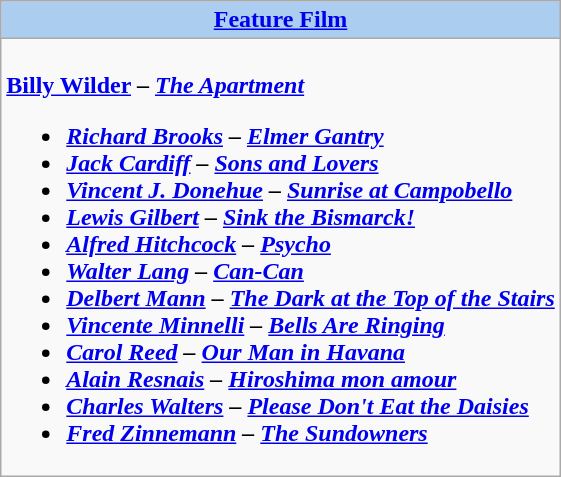<table class=wikitable style="width="100%">
<tr>
<th colspan="2" style="background:#abcdef;"><a href='#'>Feature Film</a></th>
</tr>
<tr>
<td colspan="2" style="vertical-align:top;"><br><strong><a href='#'>Billy Wilder</a> – <em><a href='#'>The Apartment</a><strong><em><ul><li><a href='#'>Richard Brooks</a> – </em><a href='#'>Elmer Gantry</a><em></li><li><a href='#'>Jack Cardiff</a> – </em><a href='#'>Sons and Lovers</a><em></li><li><a href='#'>Vincent J. Donehue</a> – </em><a href='#'>Sunrise at Campobello</a><em></li><li><a href='#'>Lewis Gilbert</a> – </em><a href='#'>Sink the Bismarck!</a><em></li><li><a href='#'>Alfred Hitchcock</a> – </em><a href='#'>Psycho</a><em></li><li><a href='#'>Walter Lang</a> – </em><a href='#'>Can-Can</a><em></li><li><a href='#'>Delbert Mann</a> – </em><a href='#'>The Dark at the Top of the Stairs</a><em></li><li><a href='#'>Vincente Minnelli</a> – </em><a href='#'>Bells Are Ringing</a><em></li><li><a href='#'>Carol Reed</a> – </em><a href='#'>Our Man in Havana</a><em></li><li><a href='#'>Alain Resnais</a> – </em><a href='#'>Hiroshima mon amour</a><em></li><li><a href='#'>Charles Walters</a> – </em><a href='#'>Please Don't Eat the Daisies</a><em></li><li><a href='#'>Fred Zinnemann</a> – </em><a href='#'>The Sundowners</a><em></li></ul></td>
</tr>
</table>
